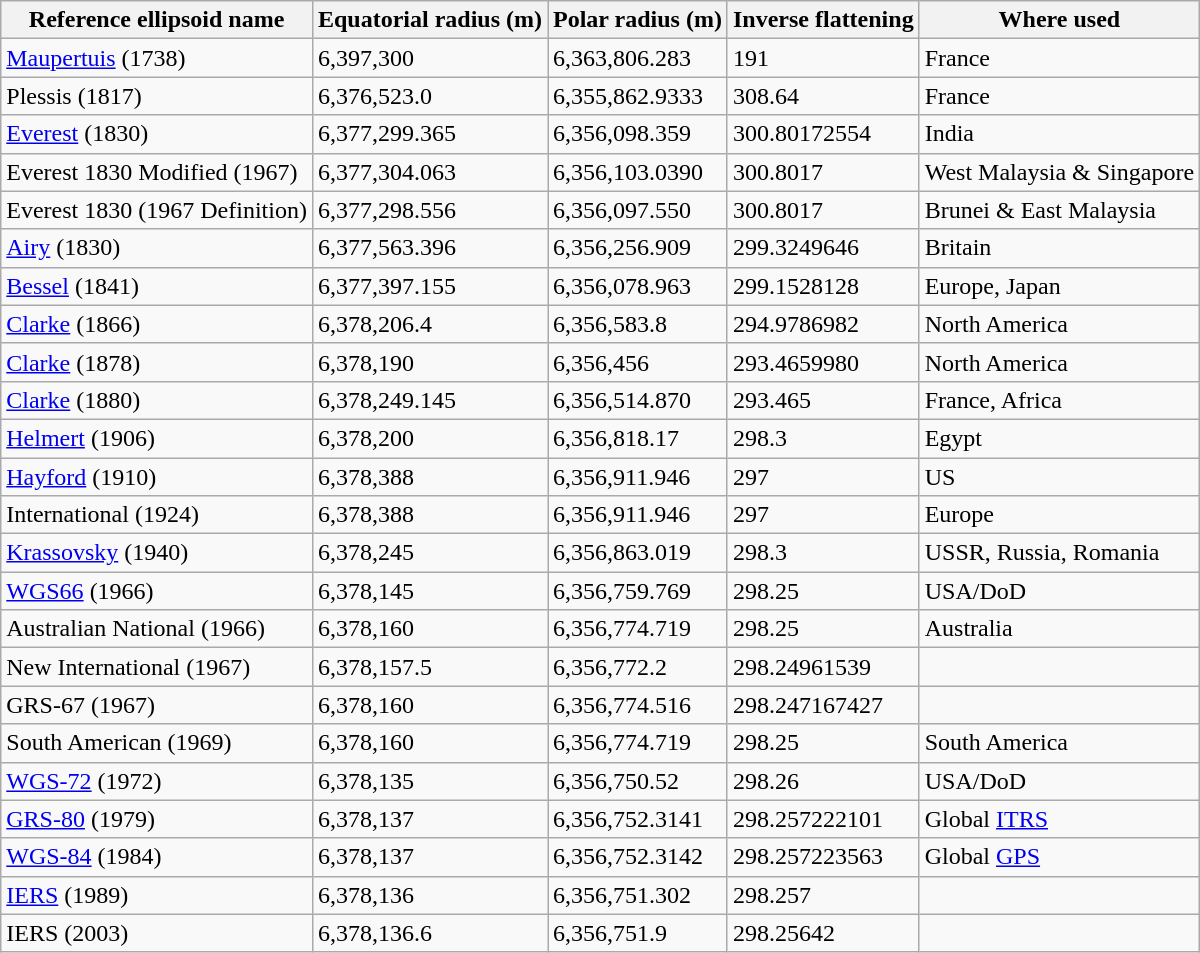<table class="wikitable">
<tr>
<th>Reference ellipsoid name</th>
<th>Equatorial radius (m)</th>
<th>Polar radius (m)</th>
<th>Inverse flattening</th>
<th>Where used</th>
</tr>
<tr>
<td><a href='#'>Maupertuis</a> (1738)</td>
<td>6,397,300</td>
<td>6,363,806.283</td>
<td>191</td>
<td>France</td>
</tr>
<tr>
<td>Plessis (1817)</td>
<td>6,376,523.0</td>
<td>6,355,862.9333</td>
<td>308.64</td>
<td>France</td>
</tr>
<tr>
<td><a href='#'>Everest</a> (1830)</td>
<td>6,377,299.365</td>
<td>6,356,098.359</td>
<td>300.80172554</td>
<td>India</td>
</tr>
<tr>
<td>Everest 1830 Modified (1967)</td>
<td>6,377,304.063</td>
<td>6,356,103.0390</td>
<td>300.8017</td>
<td>West Malaysia & Singapore</td>
</tr>
<tr>
<td>Everest 1830 (1967 Definition)</td>
<td>6,377,298.556</td>
<td>6,356,097.550</td>
<td>300.8017</td>
<td>Brunei & East Malaysia</td>
</tr>
<tr>
<td><a href='#'>Airy</a> (1830)</td>
<td>6,377,563.396</td>
<td>6,356,256.909</td>
<td>299.3249646</td>
<td>Britain</td>
</tr>
<tr>
<td><a href='#'>Bessel</a> (1841)</td>
<td>6,377,397.155</td>
<td>6,356,078.963</td>
<td>299.1528128</td>
<td>Europe, Japan</td>
</tr>
<tr>
<td><a href='#'>Clarke</a> (1866)</td>
<td>6,378,206.4</td>
<td>6,356,583.8</td>
<td>294.9786982</td>
<td>North America</td>
</tr>
<tr>
<td><a href='#'>Clarke</a> (1878)</td>
<td>6,378,190</td>
<td>6,356,456</td>
<td>293.4659980</td>
<td>North America</td>
</tr>
<tr>
<td><a href='#'>Clarke</a> (1880)</td>
<td>6,378,249.145</td>
<td>6,356,514.870</td>
<td>293.465</td>
<td>France, Africa</td>
</tr>
<tr>
<td><a href='#'>Helmert</a> (1906)</td>
<td>6,378,200</td>
<td>6,356,818.17</td>
<td>298.3</td>
<td>Egypt</td>
</tr>
<tr>
<td><a href='#'>Hayford</a> (1910)</td>
<td>6,378,388</td>
<td>6,356,911.946</td>
<td>297</td>
<td>US</td>
</tr>
<tr>
<td>International (1924)</td>
<td>6,378,388</td>
<td>6,356,911.946</td>
<td>297</td>
<td>Europe</td>
</tr>
<tr>
<td><a href='#'>Krassovsky</a> (1940)</td>
<td>6,378,245</td>
<td>6,356,863.019</td>
<td>298.3</td>
<td>USSR, Russia, Romania</td>
</tr>
<tr>
<td><a href='#'>WGS66</a> (1966)</td>
<td>6,378,145</td>
<td>6,356,759.769</td>
<td>298.25</td>
<td>USA/DoD</td>
</tr>
<tr>
<td>Australian National (1966)</td>
<td>6,378,160</td>
<td>6,356,774.719</td>
<td>298.25</td>
<td>Australia</td>
</tr>
<tr>
<td>New International (1967)</td>
<td>6,378,157.5</td>
<td>6,356,772.2</td>
<td>298.24961539</td>
<td></td>
</tr>
<tr>
<td>GRS-67 (1967)</td>
<td>6,378,160</td>
<td>6,356,774.516</td>
<td>298.247167427</td>
<td></td>
</tr>
<tr>
<td>South American (1969)</td>
<td>6,378,160</td>
<td>6,356,774.719</td>
<td>298.25</td>
<td>South America</td>
</tr>
<tr>
<td><a href='#'>WGS-72</a> (1972)</td>
<td>6,378,135</td>
<td>6,356,750.52</td>
<td>298.26</td>
<td>USA/DoD</td>
</tr>
<tr>
<td><a href='#'>GRS-80</a> (1979)</td>
<td>6,378,137</td>
<td>6,356,752.3141</td>
<td>298.257222101</td>
<td>Global <a href='#'>ITRS</a></td>
</tr>
<tr>
<td><a href='#'>WGS-84</a> (1984)</td>
<td>6,378,137</td>
<td>6,356,752.3142</td>
<td>298.257223563</td>
<td>Global <a href='#'>GPS</a></td>
</tr>
<tr>
<td><a href='#'>IERS</a> (1989)</td>
<td>6,378,136</td>
<td>6,356,751.302</td>
<td>298.257</td>
<td></td>
</tr>
<tr>
<td>IERS (2003)</td>
<td>6,378,136.6</td>
<td>6,356,751.9</td>
<td>298.25642</td>
<td></td>
</tr>
</table>
